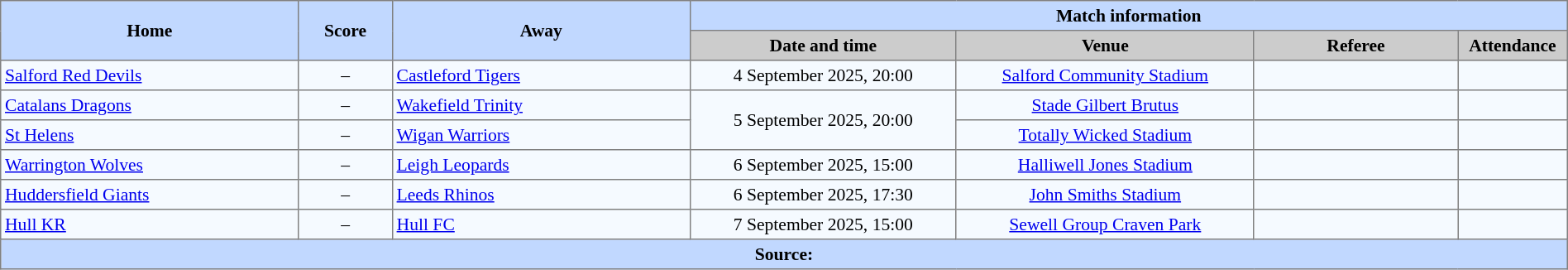<table border=1 style="border-collapse:collapse; font-size:90%; text-align:center;" cellpadding=3 cellspacing=0 width=100%>
<tr style="background:#C1D8ff;">
<th scope="col" rowspan=2 width=19%>Home</th>
<th scope="col" rowspan=2 width=6%>Score</th>
<th scope="col" rowspan=2 width=19%>Away</th>
<th colspan=4>Match information</th>
</tr>
<tr style="background:#CCCCCC;">
<th scope="col" width=17%>Date and time</th>
<th scope="col" width=19%>Venue</th>
<th scope="col" width=13%>Referee</th>
<th scope="col" width=7%>Attendance</th>
</tr>
<tr style="background:#F5FAFF;">
<td style="text-align:left;"> <a href='#'>Salford Red Devils</a></td>
<td>–</td>
<td style="text-align:left;"> <a href='#'>Castleford Tigers</a></td>
<td>4 September 2025, 20:00</td>
<td><a href='#'>Salford Community Stadium</a></td>
<td></td>
<td></td>
</tr>
<tr style="background:#F5FAFF;">
<td style="text-align:left;"> <a href='#'>Catalans Dragons</a></td>
<td>–</td>
<td style="text-align:left;"> <a href='#'>Wakefield Trinity</a></td>
<td Rowspan=2>5 September 2025, 20:00</td>
<td><a href='#'>Stade Gilbert Brutus</a></td>
<td></td>
<td></td>
</tr>
<tr style="background:#F5FAFF;">
<td style="text-align:left;"> <a href='#'>St Helens</a></td>
<td>–</td>
<td style="text-align:left;"> <a href='#'>Wigan Warriors</a></td>
<td><a href='#'>Totally Wicked Stadium</a></td>
<td></td>
<td></td>
</tr>
<tr style="background:#F5FAFF;">
<td style="text-align:left;"> <a href='#'>Warrington Wolves</a></td>
<td>–</td>
<td style="text-align:left;"> <a href='#'>Leigh Leopards</a></td>
<td>6 September 2025, 15:00</td>
<td><a href='#'>Halliwell Jones Stadium</a></td>
<td></td>
<td></td>
</tr>
<tr style="background:#F5FAFF;">
<td style="text-align:left;"> <a href='#'>Huddersfield Giants</a></td>
<td>–</td>
<td style="text-align:left;"> <a href='#'>Leeds Rhinos</a></td>
<td>6 September 2025, 17:30</td>
<td><a href='#'>John Smiths Stadium</a></td>
<td></td>
<td></td>
</tr>
<tr style="background:#F5FAFF;">
<td style="text-align:left;"> <a href='#'>Hull KR</a></td>
<td>–</td>
<td style="text-align:left;"> <a href='#'>Hull FC</a></td>
<td>7 September 2025, 15:00</td>
<td><a href='#'>Sewell Group Craven Park</a></td>
<td></td>
<td></td>
</tr>
<tr style="background:#c1d8ff;">
<th colspan=7>Source:</th>
</tr>
</table>
